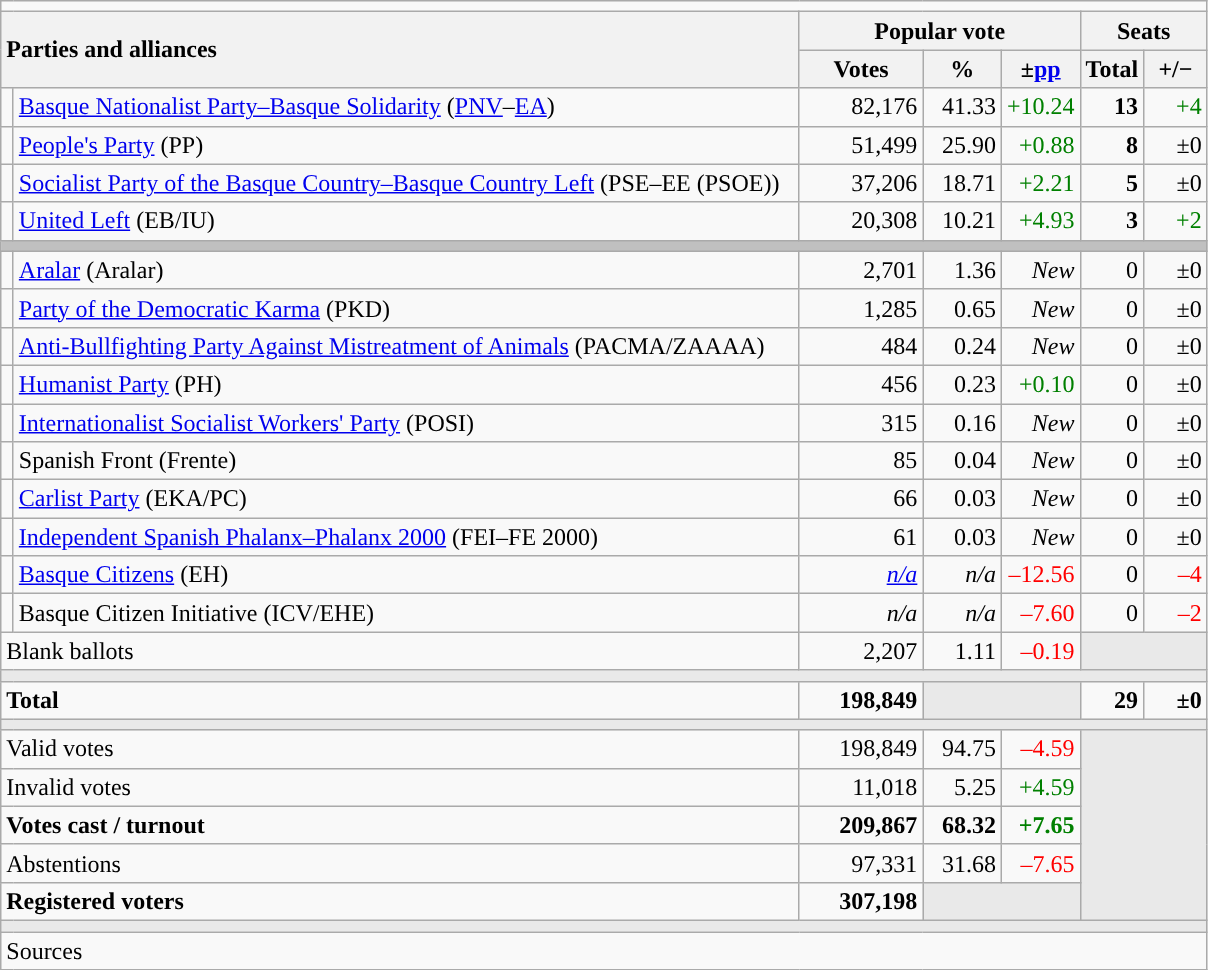<table class="wikitable" style="text-align:right;">
<tr>
<td colspan="7"></td>
</tr>
<tr>
<th style="text-align:left;" rowspan="2" colspan="2" width="525">Parties and alliances</th>
<th colspan="3">Popular vote</th>
<th colspan="2">Seats</th>
</tr>
<tr>
<th width="75">Votes</th>
<th width="45">%</th>
<th width="45">±<a href='#'>pp</a></th>
<th width="35">Total</th>
<th width="35">+/−</th>
</tr>
<tr>
<td width="1" style="color:inherit;background:"></td>
<td align="left"><a href='#'>Basque Nationalist Party–Basque Solidarity</a> (<a href='#'>PNV</a>–<a href='#'>EA</a>)</td>
<td>82,176</td>
<td>41.33</td>
<td style="color:green;">+10.24</td>
<td><strong>13</strong></td>
<td style="color:green;">+4</td>
</tr>
<tr>
<td style="color:inherit;background:"></td>
<td align="left"><a href='#'>People's Party</a> (PP)</td>
<td>51,499</td>
<td>25.90</td>
<td style="color:green;">+0.88</td>
<td><strong>8</strong></td>
<td>±0</td>
</tr>
<tr>
<td style="color:inherit;background:"></td>
<td align="left"><a href='#'>Socialist Party of the Basque Country–Basque Country Left</a> (PSE–EE (PSOE))</td>
<td>37,206</td>
<td>18.71</td>
<td style="color:green;">+2.21</td>
<td><strong>5</strong></td>
<td>±0</td>
</tr>
<tr>
<td style="color:inherit;background:"></td>
<td align="left"><a href='#'>United Left</a> (EB/IU)</td>
<td>20,308</td>
<td>10.21</td>
<td style="color:green;">+4.93</td>
<td><strong>3</strong></td>
<td style="color:green;">+2</td>
</tr>
<tr>
<td colspan="7" style="color:inherit;background:#C0C0C0"></td>
</tr>
<tr>
<td style="color:inherit;background:"></td>
<td align="left"><a href='#'>Aralar</a> (Aralar)</td>
<td>2,701</td>
<td>1.36</td>
<td><em>New</em></td>
<td>0</td>
<td>±0</td>
</tr>
<tr>
<td style="color:inherit;background:"></td>
<td align="left"><a href='#'>Party of the Democratic Karma</a> (PKD)</td>
<td>1,285</td>
<td>0.65</td>
<td><em>New</em></td>
<td>0</td>
<td>±0</td>
</tr>
<tr>
<td style="color:inherit;background:"></td>
<td align="left"><a href='#'>Anti-Bullfighting Party Against Mistreatment of Animals</a> (PACMA/ZAAAA)</td>
<td>484</td>
<td>0.24</td>
<td><em>New</em></td>
<td>0</td>
<td>±0</td>
</tr>
<tr>
<td style="color:inherit;background:"></td>
<td align="left"><a href='#'>Humanist Party</a> (PH)</td>
<td>456</td>
<td>0.23</td>
<td style="color:green;">+0.10</td>
<td>0</td>
<td>±0</td>
</tr>
<tr>
<td style="color:inherit;background:"></td>
<td align="left"><a href='#'>Internationalist Socialist Workers' Party</a> (POSI)</td>
<td>315</td>
<td>0.16</td>
<td><em>New</em></td>
<td>0</td>
<td>±0</td>
</tr>
<tr>
<td style="color:inherit;background:"></td>
<td align="left">Spanish Front (Frente)</td>
<td>85</td>
<td>0.04</td>
<td><em>New</em></td>
<td>0</td>
<td>±0</td>
</tr>
<tr>
<td style="color:inherit;background:"></td>
<td align="left"><a href='#'>Carlist Party</a> (EKA/PC)</td>
<td>66</td>
<td>0.03</td>
<td><em>New</em></td>
<td>0</td>
<td>±0</td>
</tr>
<tr>
<td style="color:inherit;background:"></td>
<td align="left"><a href='#'>Independent Spanish Phalanx–Phalanx 2000</a> (FEI–FE 2000)</td>
<td>61</td>
<td>0.03</td>
<td><em>New</em></td>
<td>0</td>
<td>±0</td>
</tr>
<tr>
<td style="color:inherit;background:"></td>
<td align="left"><a href='#'>Basque Citizens</a> (EH)</td>
<td><em><a href='#'>n/a</a></em></td>
<td><em>n/a</em></td>
<td style="color:red;">–12.56</td>
<td>0</td>
<td style="color:red;">–4</td>
</tr>
<tr>
<td style="color:inherit;background:"></td>
<td align="left">Basque Citizen Initiative (ICV/EHE)</td>
<td><em>n/a</em></td>
<td><em>n/a</em></td>
<td style="color:red;">–7.60</td>
<td>0</td>
<td style="color:red;">–2</td>
</tr>
<tr>
<td align="left" colspan="2">Blank ballots</td>
<td>2,207</td>
<td>1.11</td>
<td style="color:red;">–0.19</td>
<td style="color:inherit;background:#E9E9E9" colspan="2"></td>
</tr>
<tr>
<td colspan="7" style="color:inherit;background:#E9E9E9"></td>
</tr>
<tr style="font-weight:bold;">
<td align="left" colspan="2">Total</td>
<td>198,849</td>
<td bgcolor="#E9E9E9" colspan="2"></td>
<td>29</td>
<td>±0</td>
</tr>
<tr>
<td colspan="7" style="color:inherit;background:#E9E9E9"></td>
</tr>
<tr>
<td align="left" colspan="2">Valid votes</td>
<td>198,849</td>
<td>94.75</td>
<td style="color:red;">–4.59</td>
<td bgcolor="#E9E9E9" colspan="2" rowspan="5"></td>
</tr>
<tr>
<td align="left" colspan="2">Invalid votes</td>
<td>11,018</td>
<td>5.25</td>
<td style="color:green;">+4.59</td>
</tr>
<tr style="font-weight:bold;">
<td align="left" colspan="2">Votes cast / turnout</td>
<td>209,867</td>
<td>68.32</td>
<td style="color:green;">+7.65</td>
</tr>
<tr>
<td align="left" colspan="2">Abstentions</td>
<td>97,331</td>
<td>31.68</td>
<td style="color:red;">–7.65</td>
</tr>
<tr style="font-weight:bold;">
<td align="left" colspan="2">Registered voters</td>
<td>307,198</td>
<td bgcolor="#E9E9E9" colspan="2"></td>
</tr>
<tr>
<td colspan="7" style="color:inherit;background:#E9E9E9"></td>
</tr>
<tr>
<td align="left" colspan="7">Sources</td>
</tr>
</table>
